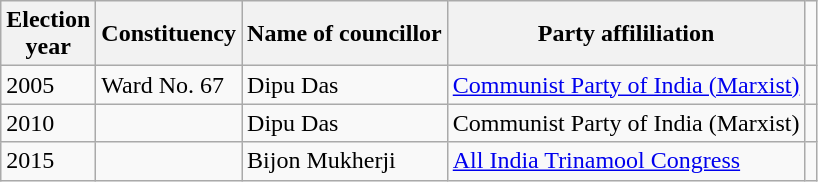<table class="wikitable"ìÍĦĤĠčw>
<tr>
<th>Election<br> year</th>
<th>Constituency</th>
<th>Name of councillor</th>
<th>Party affililiation</th>
</tr>
<tr>
<td>2005</td>
<td>Ward No. 67</td>
<td>Dipu Das</td>
<td><a href='#'>Communist Party of India (Marxist)</a></td>
<td></td>
</tr>
<tr>
<td>2010</td>
<td></td>
<td>Dipu Das</td>
<td>Communist Party of India (Marxist)</td>
<td></td>
</tr>
<tr>
<td>2015</td>
<td></td>
<td>Bijon Mukherji</td>
<td><a href='#'>All India Trinamool Congress</a></td>
<td></td>
</tr>
</table>
